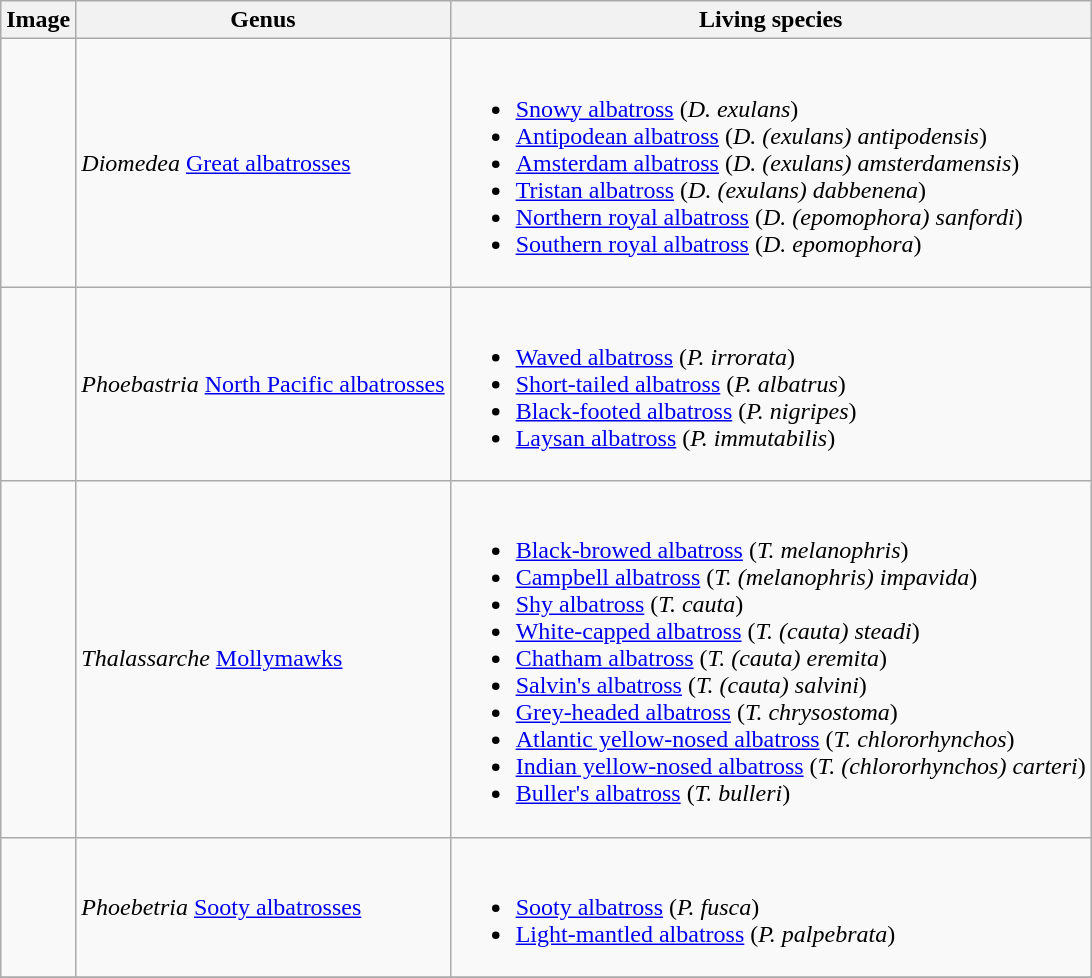<table class="wikitable">
<tr>
<th>Image</th>
<th>Genus</th>
<th>Living species</th>
</tr>
<tr>
<td></td>
<td><em>Diomedea</em>  <a href='#'>Great albatrosses</a></td>
<td><br><ul><li><a href='#'>Snowy albatross</a> (<em>D. exulans</em>)</li><li><a href='#'>Antipodean albatross</a> (<em>D. (exulans) antipodensis</em>)</li><li><a href='#'>Amsterdam albatross</a> (<em>D. (exulans) amsterdamensis</em>)</li><li><a href='#'>Tristan albatross</a> (<em>D. (exulans) dabbenena</em>)</li><li><a href='#'>Northern royal albatross</a> (<em>D. (epomophora) sanfordi</em>)</li><li><a href='#'>Southern royal albatross</a> (<em>D. epomophora</em>)</li></ul></td>
</tr>
<tr>
<td></td>
<td><em>Phoebastria</em>   <a href='#'>North Pacific albatrosses</a></td>
<td><br><ul><li><a href='#'>Waved albatross</a> (<em>P. irrorata</em>)</li><li><a href='#'>Short-tailed albatross</a> (<em>P. albatrus</em>)</li><li><a href='#'>Black-footed albatross</a> (<em>P. nigripes</em>)</li><li><a href='#'>Laysan albatross</a> (<em>P. immutabilis</em>)</li></ul></td>
</tr>
<tr>
<td></td>
<td><em>Thalassarche</em>  <a href='#'>Mollymawks</a></td>
<td><br><ul><li><a href='#'>Black-browed albatross</a> (<em>T. melanophris</em>)</li><li><a href='#'>Campbell albatross</a> (<em>T. (melanophris) impavida</em>)</li><li><a href='#'>Shy albatross</a> (<em>T. cauta</em>)</li><li><a href='#'>White-capped albatross</a> (<em>T. (cauta) steadi</em>)</li><li><a href='#'>Chatham albatross</a> (<em>T. (cauta) eremita</em>)</li><li><a href='#'>Salvin's albatross</a> (<em>T. (cauta) salvini</em>)</li><li><a href='#'>Grey-headed albatross</a> (<em>T. chrysostoma</em>)</li><li><a href='#'>Atlantic yellow-nosed albatross</a> (<em>T. chlororhynchos</em>)</li><li><a href='#'>Indian yellow-nosed albatross</a> (<em>T. (chlororhynchos) carteri</em>)</li><li><a href='#'>Buller's albatross</a> (<em>T. bulleri</em>)</li></ul></td>
</tr>
<tr>
<td></td>
<td><em>Phoebetria</em>  <a href='#'>Sooty albatrosses</a></td>
<td><br><ul><li><a href='#'>Sooty albatross</a> (<em>P. fusca</em>)</li><li><a href='#'>Light-mantled albatross</a> (<em>P. palpebrata</em>)</li></ul></td>
</tr>
<tr>
</tr>
</table>
